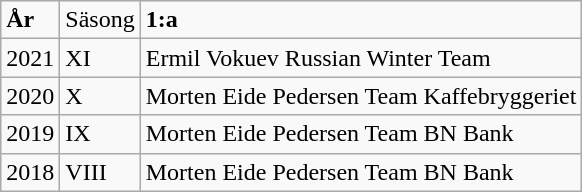<table class="wikitable sortable">
<tr>
<td><strong>År</strong></td>
<td>Säsong</td>
<td><strong>1:a</strong></td>
</tr>
<tr>
<td>2021</td>
<td>XI</td>
<td>Ermil Vokuev Russian Winter Team</td>
</tr>
<tr>
<td>2020</td>
<td>X</td>
<td>Morten Eide Pedersen Team Kaffebryggeriet</td>
</tr>
<tr>
<td>2019</td>
<td>IX</td>
<td>Morten Eide Pedersen Team BN Bank</td>
</tr>
<tr>
<td>2018</td>
<td>VIII</td>
<td>Morten Eide Pedersen Team BN Bank</td>
</tr>
</table>
